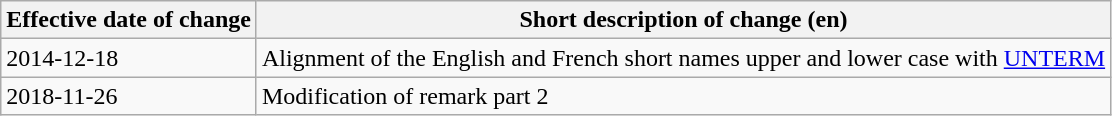<table class="wikitable">
<tr>
<th>Effective date of change</th>
<th>Short description of change (en)</th>
</tr>
<tr>
<td>2014-12-18</td>
<td>Alignment of the English and French short names upper and lower case with <a href='#'>UNTERM</a></td>
</tr>
<tr>
<td>2018-11-26</td>
<td>Modification of remark part 2</td>
</tr>
</table>
